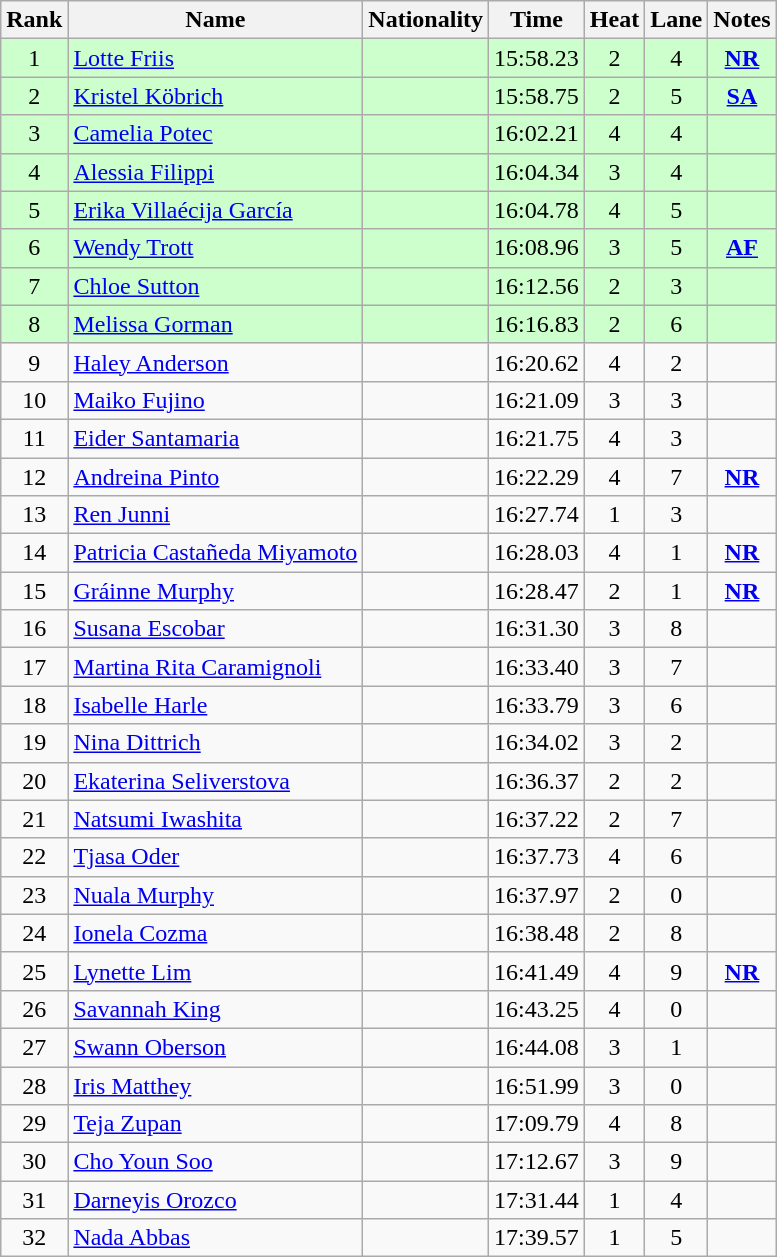<table class="wikitable sortable" style="text-align:center">
<tr>
<th>Rank</th>
<th>Name</th>
<th>Nationality</th>
<th>Time</th>
<th>Heat</th>
<th>Lane</th>
<th>Notes</th>
</tr>
<tr bgcolor=ccffcc>
<td>1</td>
<td align=left><a href='#'>Lotte Friis</a></td>
<td align=left></td>
<td>15:58.23</td>
<td>2</td>
<td>4</td>
<td><strong><a href='#'>NR</a></strong></td>
</tr>
<tr bgcolor=ccffcc>
<td>2</td>
<td align=left><a href='#'>Kristel Köbrich</a></td>
<td align=left></td>
<td>15:58.75</td>
<td>2</td>
<td>5</td>
<td><strong><a href='#'>SA</a></strong></td>
</tr>
<tr bgcolor=ccffcc>
<td>3</td>
<td align=left><a href='#'>Camelia Potec</a></td>
<td align=left></td>
<td>16:02.21</td>
<td>4</td>
<td>4</td>
<td></td>
</tr>
<tr bgcolor=ccffcc>
<td>4</td>
<td align=left><a href='#'>Alessia Filippi</a></td>
<td align=left></td>
<td>16:04.34</td>
<td>3</td>
<td>4</td>
<td></td>
</tr>
<tr bgcolor=ccffcc>
<td>5</td>
<td align=left><a href='#'>Erika Villaécija García</a></td>
<td align=left></td>
<td>16:04.78</td>
<td>4</td>
<td>5</td>
<td></td>
</tr>
<tr bgcolor=ccffcc>
<td>6</td>
<td align=left><a href='#'>Wendy Trott</a></td>
<td align=left></td>
<td>16:08.96</td>
<td>3</td>
<td>5</td>
<td><strong><a href='#'>AF</a></strong></td>
</tr>
<tr bgcolor=ccffcc>
<td>7</td>
<td align=left><a href='#'>Chloe Sutton</a></td>
<td align=left></td>
<td>16:12.56</td>
<td>2</td>
<td>3</td>
<td></td>
</tr>
<tr bgcolor=ccffcc>
<td>8</td>
<td align=left><a href='#'>Melissa Gorman</a></td>
<td align=left></td>
<td>16:16.83</td>
<td>2</td>
<td>6</td>
<td></td>
</tr>
<tr>
<td>9</td>
<td align=left><a href='#'>Haley Anderson</a></td>
<td align=left></td>
<td>16:20.62</td>
<td>4</td>
<td>2</td>
<td></td>
</tr>
<tr>
<td>10</td>
<td align=left><a href='#'>Maiko Fujino</a></td>
<td align=left></td>
<td>16:21.09</td>
<td>3</td>
<td>3</td>
<td></td>
</tr>
<tr>
<td>11</td>
<td align=left><a href='#'>Eider Santamaria</a></td>
<td align=left></td>
<td>16:21.75</td>
<td>4</td>
<td>3</td>
<td></td>
</tr>
<tr>
<td>12</td>
<td align=left><a href='#'>Andreina Pinto</a></td>
<td align=left></td>
<td>16:22.29</td>
<td>4</td>
<td>7</td>
<td><strong><a href='#'>NR</a></strong></td>
</tr>
<tr>
<td>13</td>
<td align=left><a href='#'>Ren Junni</a></td>
<td align=left></td>
<td>16:27.74</td>
<td>1</td>
<td>3</td>
<td></td>
</tr>
<tr>
<td>14</td>
<td align=left><a href='#'>Patricia Castañeda Miyamoto</a></td>
<td align=left></td>
<td>16:28.03</td>
<td>4</td>
<td>1</td>
<td><strong><a href='#'>NR</a></strong></td>
</tr>
<tr>
<td>15</td>
<td align=left><a href='#'>Gráinne Murphy</a></td>
<td align=left></td>
<td>16:28.47</td>
<td>2</td>
<td>1</td>
<td><strong><a href='#'>NR</a></strong></td>
</tr>
<tr>
<td>16</td>
<td align=left><a href='#'>Susana Escobar</a></td>
<td align=left></td>
<td>16:31.30</td>
<td>3</td>
<td>8</td>
<td></td>
</tr>
<tr>
<td>17</td>
<td align=left><a href='#'>Martina Rita Caramignoli</a></td>
<td align=left></td>
<td>16:33.40</td>
<td>3</td>
<td>7</td>
<td></td>
</tr>
<tr>
<td>18</td>
<td align=left><a href='#'>Isabelle Harle</a></td>
<td align=left></td>
<td>16:33.79</td>
<td>3</td>
<td>6</td>
<td></td>
</tr>
<tr>
<td>19</td>
<td align=left><a href='#'>Nina Dittrich</a></td>
<td align=left></td>
<td>16:34.02</td>
<td>3</td>
<td>2</td>
<td></td>
</tr>
<tr>
<td>20</td>
<td align=left><a href='#'>Ekaterina Seliverstova</a></td>
<td align=left></td>
<td>16:36.37</td>
<td>2</td>
<td>2</td>
<td></td>
</tr>
<tr>
<td>21</td>
<td align=left><a href='#'>Natsumi Iwashita</a></td>
<td align=left></td>
<td>16:37.22</td>
<td>2</td>
<td>7</td>
<td></td>
</tr>
<tr>
<td>22</td>
<td align=left><a href='#'>Tjasa Oder</a></td>
<td align=left></td>
<td>16:37.73</td>
<td>4</td>
<td>6</td>
<td></td>
</tr>
<tr>
<td>23</td>
<td align=left><a href='#'>Nuala Murphy</a></td>
<td align=left></td>
<td>16:37.97</td>
<td>2</td>
<td>0</td>
<td></td>
</tr>
<tr>
<td>24</td>
<td align=left><a href='#'>Ionela Cozma</a></td>
<td align=left></td>
<td>16:38.48</td>
<td>2</td>
<td>8</td>
<td></td>
</tr>
<tr>
<td>25</td>
<td align=left><a href='#'>Lynette Lim</a></td>
<td align=left></td>
<td>16:41.49</td>
<td>4</td>
<td>9</td>
<td><strong><a href='#'>NR</a></strong></td>
</tr>
<tr>
<td>26</td>
<td align=left><a href='#'>Savannah King</a></td>
<td align=left></td>
<td>16:43.25</td>
<td>4</td>
<td>0</td>
<td></td>
</tr>
<tr>
<td>27</td>
<td align=left><a href='#'>Swann Oberson</a></td>
<td align=left></td>
<td>16:44.08</td>
<td>3</td>
<td>1</td>
<td></td>
</tr>
<tr>
<td>28</td>
<td align=left><a href='#'>Iris Matthey</a></td>
<td align=left></td>
<td>16:51.99</td>
<td>3</td>
<td>0</td>
<td></td>
</tr>
<tr>
<td>29</td>
<td align=left><a href='#'>Teja Zupan</a></td>
<td align=left></td>
<td>17:09.79</td>
<td>4</td>
<td>8</td>
<td></td>
</tr>
<tr>
<td>30</td>
<td align=left><a href='#'>Cho Youn Soo</a></td>
<td align=left></td>
<td>17:12.67</td>
<td>3</td>
<td>9</td>
<td></td>
</tr>
<tr>
<td>31</td>
<td align=left><a href='#'>Darneyis Orozco</a></td>
<td align=left></td>
<td>17:31.44</td>
<td>1</td>
<td>4</td>
<td></td>
</tr>
<tr>
<td>32</td>
<td align=left><a href='#'>Nada Abbas</a></td>
<td align=left></td>
<td>17:39.57</td>
<td>1</td>
<td>5</td>
<td></td>
</tr>
</table>
